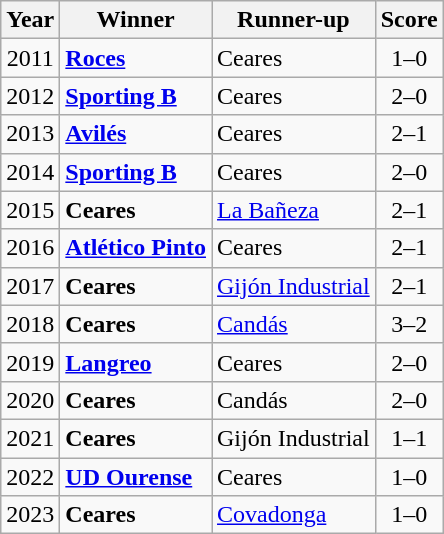<table class="wikitable">
<tr>
<th>Year</th>
<th>Winner</th>
<th>Runner-up</th>
<th>Score</th>
</tr>
<tr>
<td align="center">2011</td>
<td><strong><a href='#'>Roces</a></strong></td>
<td>Ceares</td>
<td align="center">1–0</td>
</tr>
<tr>
<td align="center">2012</td>
<td><strong><a href='#'>Sporting B</a></strong></td>
<td>Ceares</td>
<td align="center">2–0</td>
</tr>
<tr>
<td align="center">2013</td>
<td><strong><a href='#'>Avilés</a></strong></td>
<td>Ceares</td>
<td align="center">2–1</td>
</tr>
<tr>
<td align="center">2014</td>
<td><strong><a href='#'>Sporting B</a></strong></td>
<td>Ceares</td>
<td align="center">2–0</td>
</tr>
<tr>
<td align="center">2015</td>
<td><strong>Ceares</strong></td>
<td><a href='#'>La Bañeza</a></td>
<td align="center">2–1</td>
</tr>
<tr>
<td align="center">2016</td>
<td><strong><a href='#'>Atlético Pinto</a></strong></td>
<td>Ceares</td>
<td align="center">2–1</td>
</tr>
<tr>
<td align="center">2017</td>
<td><strong>Ceares</strong></td>
<td><a href='#'>Gijón Industrial</a></td>
<td align="center">2–1</td>
</tr>
<tr>
<td align="center">2018</td>
<td><strong>Ceares</strong></td>
<td><a href='#'>Candás</a></td>
<td align="center">3–2</td>
</tr>
<tr>
<td align="center">2019</td>
<td><strong><a href='#'>Langreo</a></strong></td>
<td>Ceares</td>
<td align="center">2–0</td>
</tr>
<tr>
<td align="center">2020</td>
<td><strong>Ceares</strong></td>
<td>Candás</td>
<td align="center">2–0</td>
</tr>
<tr>
<td align="center">2021</td>
<td><strong>Ceares</strong></td>
<td>Gijón Industrial</td>
<td align="center">1–1 </td>
</tr>
<tr>
<td align="center">2022</td>
<td><strong><a href='#'>UD Ourense</a></strong></td>
<td>Ceares</td>
<td align="center">1–0</td>
</tr>
<tr>
<td align="center">2023</td>
<td><strong>Ceares</strong></td>
<td><a href='#'>Covadonga</a></td>
<td align="center">1–0</td>
</tr>
</table>
